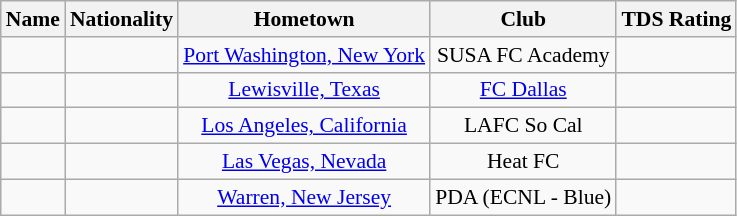<table class="wikitable" style="font-size:90%; text-align: center;" border="1">
<tr>
<th>Name</th>
<th>Nationality</th>
<th>Hometown</th>
<th>Club</th>
<th>TDS Rating</th>
</tr>
<tr>
<td></td>
<td></td>
<td><a href='#'>Port Washington, New York</a></td>
<td>SUSA FC Academy</td>
<td></td>
</tr>
<tr>
<td></td>
<td></td>
<td><a href='#'>Lewisville, Texas</a></td>
<td><a href='#'>FC Dallas</a></td>
<td></td>
</tr>
<tr>
<td></td>
<td></td>
<td><a href='#'>Los Angeles, California</a></td>
<td>LAFC So Cal</td>
<td></td>
</tr>
<tr>
<td></td>
<td></td>
<td><a href='#'>Las Vegas, Nevada</a></td>
<td>Heat FC</td>
<td></td>
</tr>
<tr>
<td></td>
<td></td>
<td><a href='#'>Warren, New Jersey</a></td>
<td>PDA (ECNL - Blue)</td>
<td></td>
</tr>
</table>
